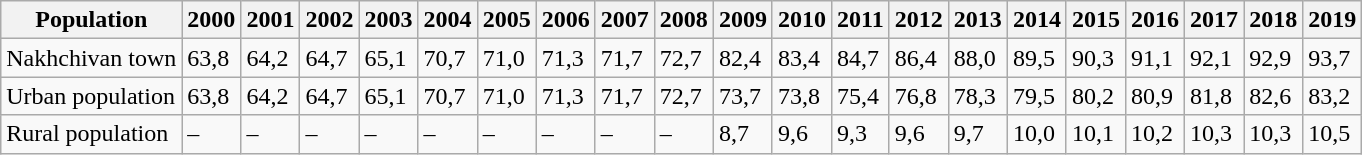<table class="wikitable">
<tr>
<th>Population</th>
<th>2000</th>
<th>2001</th>
<th>2002</th>
<th>2003</th>
<th>2004</th>
<th>2005</th>
<th>2006</th>
<th>2007</th>
<th>2008</th>
<th>2009</th>
<th>2010</th>
<th>2011</th>
<th>2012</th>
<th>2013</th>
<th>2014</th>
<th>2015</th>
<th>2016</th>
<th>2017</th>
<th>2018</th>
<th>2019</th>
</tr>
<tr>
<td>Nakhchivan town</td>
<td>63,8</td>
<td>64,2</td>
<td>64,7</td>
<td>65,1</td>
<td>70,7</td>
<td>71,0</td>
<td>71,3</td>
<td>71,7</td>
<td>72,7</td>
<td>82,4</td>
<td>83,4</td>
<td>84,7</td>
<td>86,4</td>
<td>88,0</td>
<td>89,5</td>
<td>90,3</td>
<td>91,1</td>
<td>92,1</td>
<td>92,9</td>
<td>93,7</td>
</tr>
<tr>
<td>Urban population</td>
<td>63,8</td>
<td>64,2</td>
<td>64,7</td>
<td>65,1</td>
<td>70,7</td>
<td>71,0</td>
<td>71,3</td>
<td>71,7</td>
<td>72,7</td>
<td>73,7</td>
<td>73,8</td>
<td>75,4</td>
<td>76,8</td>
<td>78,3</td>
<td>79,5</td>
<td>80,2</td>
<td>80,9</td>
<td>81,8</td>
<td>82,6</td>
<td>83,2</td>
</tr>
<tr>
<td>Rural population</td>
<td>–</td>
<td>–</td>
<td>–</td>
<td>–</td>
<td>–</td>
<td>–</td>
<td>–</td>
<td>–</td>
<td>–</td>
<td>8,7</td>
<td>9,6</td>
<td>9,3</td>
<td>9,6</td>
<td>9,7</td>
<td>10,0</td>
<td>10,1</td>
<td>10,2</td>
<td>10,3</td>
<td>10,3</td>
<td>10,5</td>
</tr>
</table>
